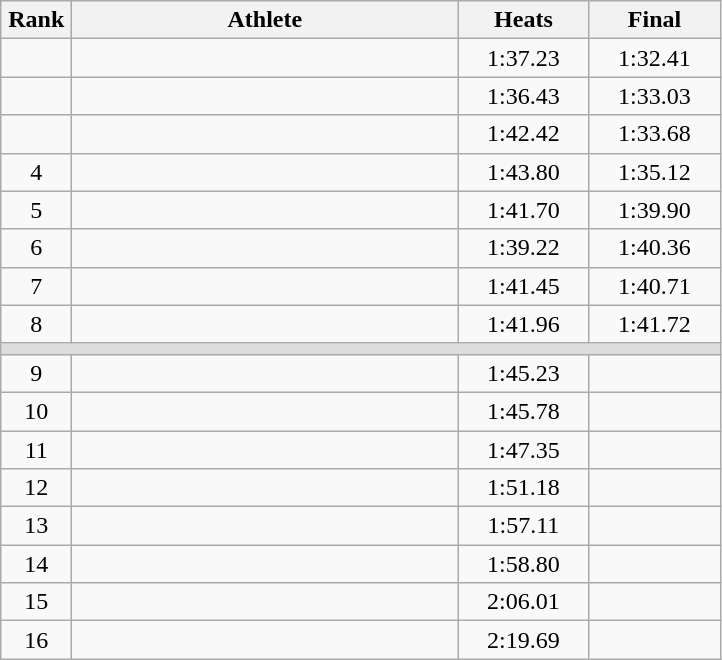<table class=wikitable style="text-align:center">
<tr>
<th width=40>Rank</th>
<th width=250>Athlete</th>
<th width=80>Heats</th>
<th width=80>Final</th>
</tr>
<tr>
<td></td>
<td align=left></td>
<td>1:37.23</td>
<td>1:32.41</td>
</tr>
<tr>
<td></td>
<td align=left></td>
<td>1:36.43</td>
<td>1:33.03</td>
</tr>
<tr>
<td></td>
<td align=left></td>
<td>1:42.42</td>
<td>1:33.68</td>
</tr>
<tr>
<td>4</td>
<td align=left></td>
<td>1:43.80</td>
<td>1:35.12</td>
</tr>
<tr>
<td>5</td>
<td align=left></td>
<td>1:41.70</td>
<td>1:39.90</td>
</tr>
<tr>
<td>6</td>
<td align=left></td>
<td>1:39.22</td>
<td>1:40.36</td>
</tr>
<tr>
<td>7</td>
<td align=left></td>
<td>1:41.45</td>
<td>1:40.71</td>
</tr>
<tr>
<td>8</td>
<td align=left></td>
<td>1:41.96</td>
<td>1:41.72</td>
</tr>
<tr bgcolor=#DDDDDD>
<td colspan=4></td>
</tr>
<tr>
<td>9</td>
<td align=left></td>
<td>1:45.23</td>
<td></td>
</tr>
<tr>
<td>10</td>
<td align=left></td>
<td>1:45.78</td>
<td></td>
</tr>
<tr>
<td>11</td>
<td align=left></td>
<td>1:47.35</td>
<td></td>
</tr>
<tr>
<td>12</td>
<td align=left></td>
<td>1:51.18</td>
<td></td>
</tr>
<tr>
<td>13</td>
<td align=left></td>
<td>1:57.11</td>
<td></td>
</tr>
<tr>
<td>14</td>
<td align=left></td>
<td>1:58.80</td>
<td></td>
</tr>
<tr>
<td>15</td>
<td align=left></td>
<td>2:06.01</td>
<td></td>
</tr>
<tr>
<td>16</td>
<td align=left></td>
<td>2:19.69</td>
<td></td>
</tr>
</table>
